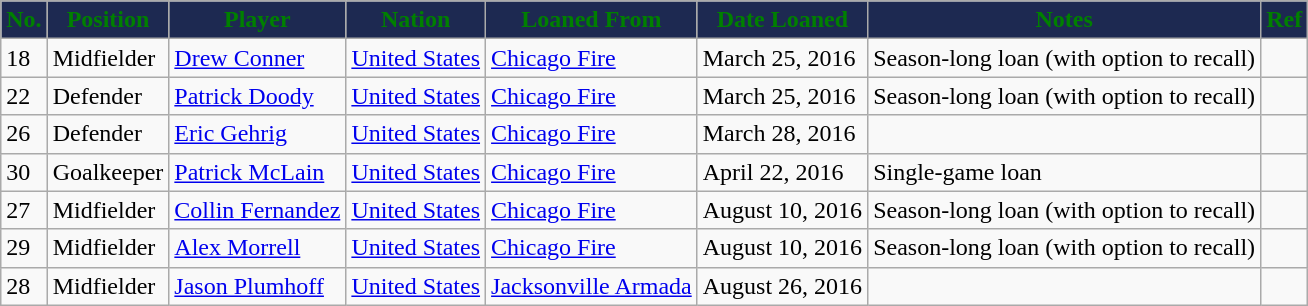<table class="wikitable" style="text-align:left">
<tr>
<th style="background:#1D2951;color:green">No.</th>
<th style="background:#1D2951;color:green">Position</th>
<th style="background:#1D2951;color:green">Player</th>
<th style="background:#1D2951;color:green">Nation</th>
<th style="background:#1D2951;color:green">Loaned From</th>
<th style="background:#1D2951;color:green">Date Loaned</th>
<th style="background:#1D2951;color:green">Notes</th>
<th style="background:#1D2951;color:green">Ref</th>
</tr>
<tr>
<td>18</td>
<td>Midfielder</td>
<td><a href='#'>Drew Conner</a></td>
<td> <a href='#'>United States</a></td>
<td> <a href='#'>Chicago Fire</a></td>
<td>March 25, 2016</td>
<td>Season-long loan (with option to recall)</td>
<td></td>
</tr>
<tr>
<td>22</td>
<td>Defender</td>
<td><a href='#'>Patrick Doody</a></td>
<td> <a href='#'>United States</a></td>
<td> <a href='#'>Chicago Fire</a></td>
<td>March 25, 2016</td>
<td>Season-long loan (with option to recall)</td>
<td></td>
</tr>
<tr>
<td>26</td>
<td>Defender</td>
<td><a href='#'>Eric Gehrig</a></td>
<td> <a href='#'>United States</a></td>
<td> <a href='#'>Chicago Fire</a></td>
<td>March 28, 2016</td>
<td></td>
<td></td>
</tr>
<tr>
<td>30</td>
<td>Goalkeeper</td>
<td><a href='#'>Patrick McLain</a></td>
<td> <a href='#'>United States</a></td>
<td> <a href='#'>Chicago Fire</a></td>
<td>April 22, 2016</td>
<td>Single-game loan</td>
<td></td>
</tr>
<tr>
<td>27</td>
<td>Midfielder</td>
<td><a href='#'>Collin Fernandez</a></td>
<td> <a href='#'>United States</a></td>
<td> <a href='#'>Chicago Fire</a></td>
<td>August 10, 2016</td>
<td>Season-long loan (with option to recall)</td>
<td></td>
</tr>
<tr>
<td>29</td>
<td>Midfielder</td>
<td><a href='#'>Alex Morrell</a></td>
<td> <a href='#'>United States</a></td>
<td> <a href='#'>Chicago Fire</a></td>
<td>August 10, 2016</td>
<td>Season-long loan (with option to recall)</td>
<td></td>
</tr>
<tr>
<td>28</td>
<td>Midfielder</td>
<td><a href='#'>Jason Plumhoff</a></td>
<td> <a href='#'>United States</a></td>
<td> <a href='#'>Jacksonville Armada</a></td>
<td>August 26, 2016</td>
<td></td>
<td></td>
</tr>
</table>
